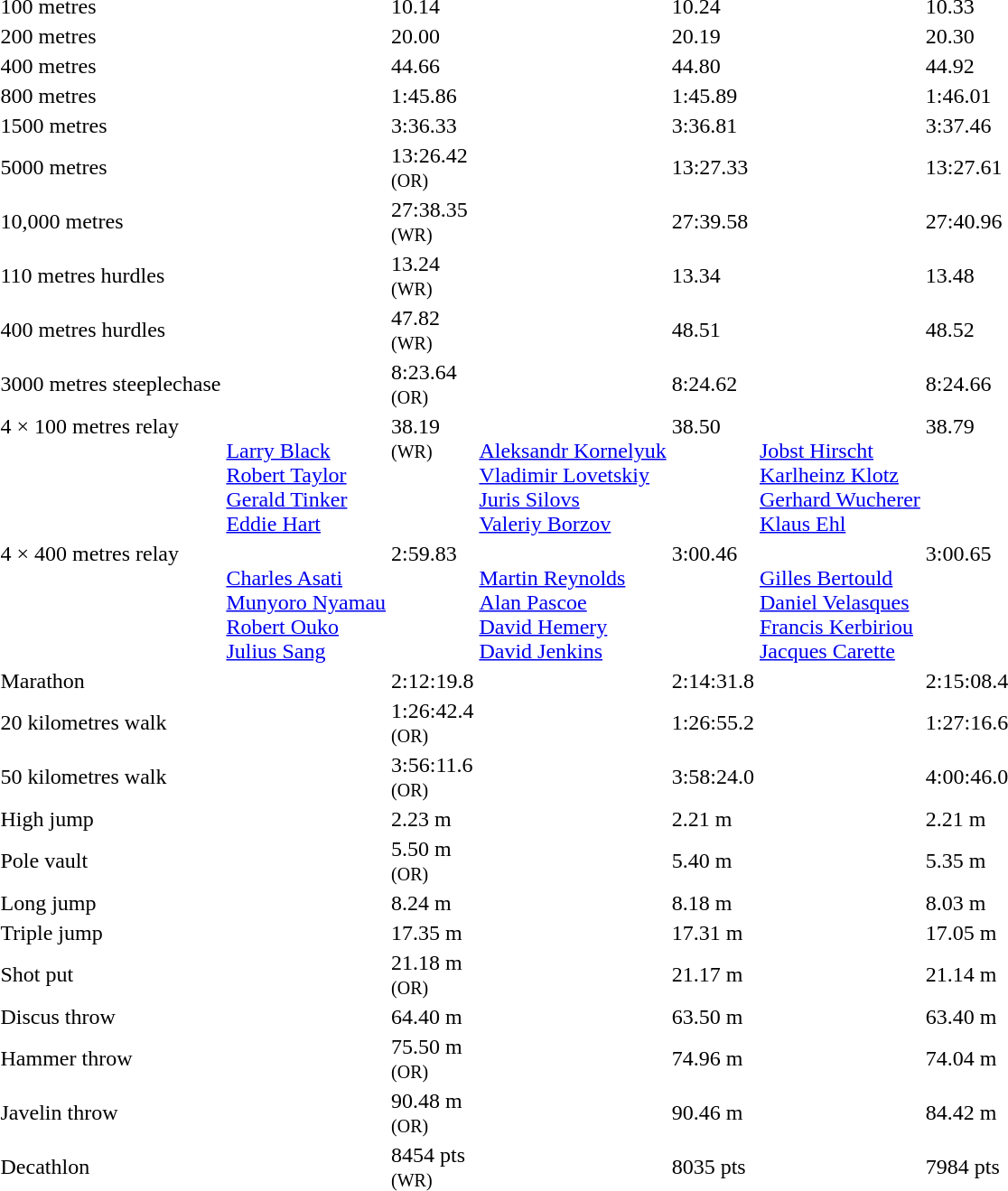<table>
<tr>
<td>100 metres<br></td>
<td></td>
<td>10.14</td>
<td></td>
<td>10.24</td>
<td></td>
<td>10.33</td>
</tr>
<tr>
<td>200 metres<br></td>
<td></td>
<td>20.00</td>
<td></td>
<td>20.19</td>
<td></td>
<td>20.30</td>
</tr>
<tr>
<td>400 metres<br></td>
<td></td>
<td>44.66</td>
<td></td>
<td>44.80</td>
<td></td>
<td>44.92</td>
</tr>
<tr>
<td>800 metres<br></td>
<td></td>
<td>1:45.86</td>
<td></td>
<td>1:45.89</td>
<td></td>
<td>1:46.01</td>
</tr>
<tr>
<td>1500 metres<br></td>
<td></td>
<td>3:36.33</td>
<td></td>
<td>3:36.81</td>
<td></td>
<td>3:37.46</td>
</tr>
<tr>
<td>5000 metres<br></td>
<td></td>
<td>13:26.42<br><small>(OR)</small></td>
<td></td>
<td>13:27.33</td>
<td></td>
<td>13:27.61</td>
</tr>
<tr>
<td>10,000 metres<br></td>
<td></td>
<td>27:38.35<br><small>(WR)</small></td>
<td></td>
<td>27:39.58</td>
<td></td>
<td>27:40.96</td>
</tr>
<tr>
<td>110 metres hurdles<br></td>
<td></td>
<td>13.24<br><small>(WR)</small></td>
<td></td>
<td>13.34</td>
<td></td>
<td>13.48</td>
</tr>
<tr>
<td>400 metres hurdles<br></td>
<td></td>
<td>47.82<br><small>(WR)</small></td>
<td></td>
<td>48.51</td>
<td></td>
<td>48.52</td>
</tr>
<tr>
<td>3000 metres steeplechase<br></td>
<td></td>
<td>8:23.64<br><small>(OR)</small></td>
<td></td>
<td>8:24.62</td>
<td></td>
<td>8:24.66</td>
</tr>
<tr valign="top">
<td>4 × 100 metres relay<br></td>
<td><br><a href='#'>Larry Black</a><br><a href='#'>Robert Taylor</a><br><a href='#'>Gerald Tinker</a><br><a href='#'>Eddie Hart</a></td>
<td>38.19<br><small>(WR)</small></td>
<td><br><a href='#'>Aleksandr Kornelyuk</a><br><a href='#'>Vladimir Lovetskiy</a><br><a href='#'>Juris Silovs</a><br><a href='#'>Valeriy Borzov</a></td>
<td>38.50</td>
<td><br><a href='#'>Jobst Hirscht</a><br><a href='#'>Karlheinz Klotz</a><br><a href='#'>Gerhard Wucherer</a><br><a href='#'>Klaus Ehl</a></td>
<td>38.79</td>
</tr>
<tr valign="top">
<td>4 × 400 metres relay<br></td>
<td><br><a href='#'>Charles Asati</a><br><a href='#'>Munyoro Nyamau</a><br><a href='#'>Robert Ouko</a><br><a href='#'>Julius Sang</a></td>
<td>2:59.83</td>
<td><br><a href='#'>Martin Reynolds</a><br><a href='#'>Alan Pascoe</a><br><a href='#'>David Hemery</a><br><a href='#'>David Jenkins</a></td>
<td>3:00.46</td>
<td><br><a href='#'>Gilles Bertould</a><br><a href='#'>Daniel Velasques</a><br><a href='#'>Francis Kerbiriou</a><br><a href='#'>Jacques Carette</a></td>
<td>3:00.65</td>
</tr>
<tr>
<td>Marathon<br></td>
<td></td>
<td>2:12:19.8</td>
<td></td>
<td>2:14:31.8</td>
<td></td>
<td>2:15:08.4</td>
</tr>
<tr>
<td>20 kilometres walk<br></td>
<td></td>
<td>1:26:42.4<br><small>(OR)</small></td>
<td></td>
<td>1:26:55.2</td>
<td></td>
<td>1:27:16.6</td>
</tr>
<tr>
<td>50 kilometres walk<br></td>
<td></td>
<td>3:56:11.6<br><small>(OR)</small></td>
<td></td>
<td>3:58:24.0</td>
<td></td>
<td>4:00:46.0</td>
</tr>
<tr>
<td>High jump<br></td>
<td></td>
<td>2.23 m</td>
<td></td>
<td>2.21 m</td>
<td></td>
<td>2.21 m</td>
</tr>
<tr>
<td>Pole vault<br></td>
<td></td>
<td>5.50 m<br><small>(OR)</small></td>
<td></td>
<td>5.40 m</td>
<td></td>
<td>5.35 m</td>
</tr>
<tr>
<td>Long jump<br></td>
<td></td>
<td>8.24 m</td>
<td></td>
<td>8.18 m</td>
<td></td>
<td>8.03 m</td>
</tr>
<tr>
<td>Triple jump<br></td>
<td></td>
<td>17.35 m</td>
<td></td>
<td>17.31 m</td>
<td></td>
<td>17.05 m</td>
</tr>
<tr>
<td>Shot put<br></td>
<td></td>
<td>21.18 m<br><small>(OR)</small></td>
<td></td>
<td>21.17 m</td>
<td></td>
<td>21.14 m</td>
</tr>
<tr>
<td>Discus throw<br></td>
<td></td>
<td>64.40 m</td>
<td></td>
<td>63.50 m</td>
<td></td>
<td>63.40 m</td>
</tr>
<tr>
<td>Hammer throw<br></td>
<td></td>
<td>75.50 m<br><small>(OR)</small></td>
<td></td>
<td>74.96 m</td>
<td></td>
<td>74.04 m</td>
</tr>
<tr>
<td>Javelin throw<br></td>
<td></td>
<td>90.48 m<br><small>(OR)</small></td>
<td></td>
<td>90.46 m</td>
<td></td>
<td>84.42 m</td>
</tr>
<tr>
<td>Decathlon<br></td>
<td></td>
<td>8454 pts<br><small>(WR)</small></td>
<td></td>
<td>8035 pts</td>
<td></td>
<td>7984 pts</td>
</tr>
</table>
